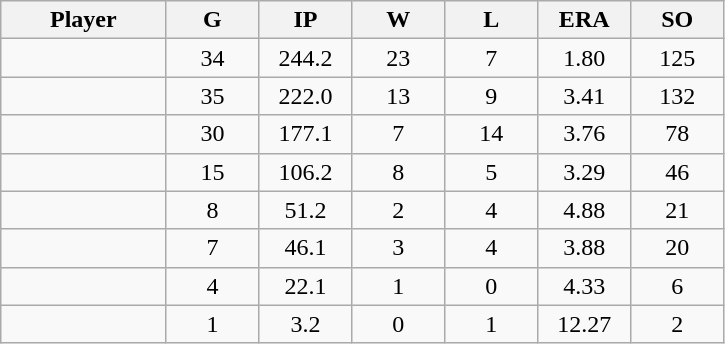<table class="wikitable sortable">
<tr>
<th bgcolor="#DDDDFF" width="16%">Player</th>
<th bgcolor="#DDDDFF" width="9%">G</th>
<th bgcolor="#DDDDFF" width="9%">IP</th>
<th bgcolor="#DDDDFF" width="9%">W</th>
<th bgcolor="#DDDDFF" width="9%">L</th>
<th bgcolor="#DDDDFF" width="9%">ERA</th>
<th bgcolor="#DDDDFF" width="9%">SO</th>
</tr>
<tr align="center">
<td></td>
<td>34</td>
<td>244.2</td>
<td>23</td>
<td>7</td>
<td>1.80</td>
<td>125</td>
</tr>
<tr align="center">
<td></td>
<td>35</td>
<td>222.0</td>
<td>13</td>
<td>9</td>
<td>3.41</td>
<td>132</td>
</tr>
<tr align="center">
<td></td>
<td>30</td>
<td>177.1</td>
<td>7</td>
<td>14</td>
<td>3.76</td>
<td>78</td>
</tr>
<tr align="center">
<td></td>
<td>15</td>
<td>106.2</td>
<td>8</td>
<td>5</td>
<td>3.29</td>
<td>46</td>
</tr>
<tr align="center">
<td></td>
<td>8</td>
<td>51.2</td>
<td>2</td>
<td>4</td>
<td>4.88</td>
<td>21</td>
</tr>
<tr align="center">
<td></td>
<td>7</td>
<td>46.1</td>
<td>3</td>
<td>4</td>
<td>3.88</td>
<td>20</td>
</tr>
<tr align=center>
<td></td>
<td>4</td>
<td>22.1</td>
<td>1</td>
<td>0</td>
<td>4.33</td>
<td>6</td>
</tr>
<tr align="center">
<td></td>
<td>1</td>
<td>3.2</td>
<td>0</td>
<td>1</td>
<td>12.27</td>
<td>2</td>
</tr>
</table>
